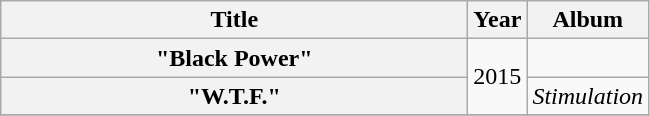<table class="wikitable plainrowheaders" style="text-align:center;">
<tr>
<th scope="col" style="width:19em;">Title</th>
<th scope="col">Year</th>
<th scope="col">Album</th>
</tr>
<tr>
<th scope="row">"Black Power"</th>
<td rowspan="2">2015</td>
<td></td>
</tr>
<tr>
<th scope="row">"W.T.F."</th>
<td><em>Stimulation</em></td>
</tr>
<tr>
</tr>
</table>
